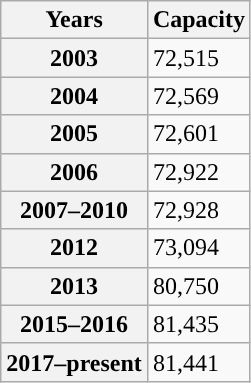<table class="wikitable">
<tr>
<th scope="row">Years</th>
<th scope="row">Capacity</th>
</tr>
<tr>
<th scope="row">2003</th>
<td><div>72,515</div></td>
</tr>
<tr>
<th scope="row">2004</th>
<td><div>72,569</div></td>
</tr>
<tr>
<th scope="row">2005</th>
<td><div>72,601</div></td>
</tr>
<tr>
<th scope="row">2006</th>
<td><div>72,922</div></td>
</tr>
<tr>
<th scope="row">2007–2010</th>
<td><div>72,928</div></td>
</tr>
<tr>
<th scope="row">2012</th>
<td><div>73,094</div></td>
</tr>
<tr>
<th scope="row">2013</th>
<td><div>80,750</div></td>
</tr>
<tr>
<th scope="row">2015–2016</th>
<td><div>81,435</div></td>
</tr>
<tr>
<th scope="row">2017–present</th>
<td><div>81,441</div></td>
</tr>
</table>
